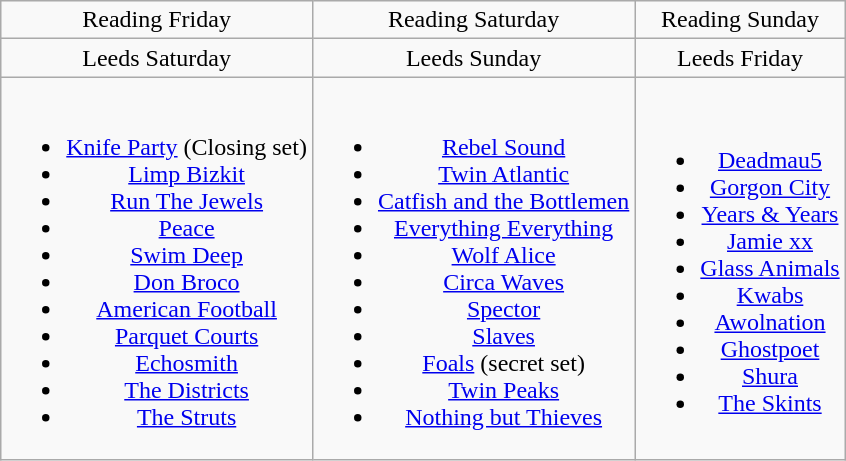<table class="wikitable" style="text-align:center;">
<tr>
<td>Reading Friday</td>
<td>Reading Saturday</td>
<td>Reading Sunday</td>
</tr>
<tr>
<td>Leeds Saturday</td>
<td>Leeds Sunday</td>
<td>Leeds Friday</td>
</tr>
<tr>
<td><br><ul><li><a href='#'>Knife Party</a> (Closing set)</li><li><a href='#'>Limp Bizkit</a></li><li><a href='#'>Run The Jewels</a></li><li><a href='#'>Peace</a></li><li><a href='#'>Swim Deep</a></li><li><a href='#'>Don Broco</a></li><li><a href='#'>American Football</a></li><li><a href='#'>Parquet Courts</a></li><li><a href='#'>Echosmith</a></li><li><a href='#'>The Districts</a></li><li><a href='#'>The Struts</a></li></ul></td>
<td><br><ul><li><a href='#'>Rebel Sound</a></li><li><a href='#'>Twin Atlantic</a></li><li><a href='#'>Catfish and the Bottlemen</a></li><li><a href='#'>Everything Everything</a></li><li><a href='#'>Wolf Alice</a></li><li><a href='#'>Circa Waves</a></li><li><a href='#'>Spector</a></li><li><a href='#'>Slaves</a></li><li><a href='#'>Foals</a> (secret set)</li><li><a href='#'>Twin Peaks</a></li><li><a href='#'>Nothing but Thieves</a></li></ul></td>
<td><br><ul><li><a href='#'>Deadmau5</a></li><li><a href='#'>Gorgon City</a></li><li><a href='#'>Years & Years</a></li><li><a href='#'>Jamie xx</a></li><li><a href='#'>Glass Animals</a></li><li><a href='#'>Kwabs</a></li><li><a href='#'>Awolnation</a></li><li><a href='#'>Ghostpoet</a></li><li><a href='#'>Shura</a></li><li><a href='#'>The Skints</a></li></ul></td>
</tr>
</table>
